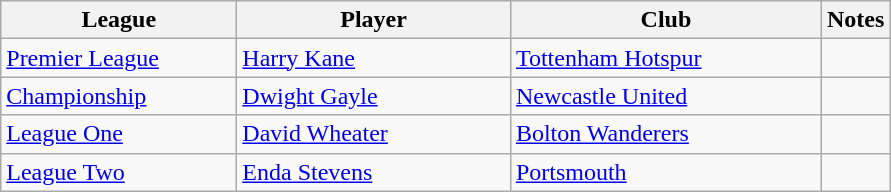<table class="wikitable">
<tr>
<th>League</th>
<th>Player</th>
<th>Club</th>
<th>Notes</th>
</tr>
<tr>
<td width="150px"><a href='#'>Premier League</a></td>
<td width="175px"> <a href='#'>Harry Kane</a></td>
<td width="200px"><a href='#'>Tottenham Hotspur</a></td>
<td></td>
</tr>
<tr>
<td><a href='#'>Championship</a></td>
<td> <a href='#'>Dwight Gayle</a></td>
<td><a href='#'>Newcastle United</a></td>
<td></td>
</tr>
<tr>
<td><a href='#'>League One</a></td>
<td> <a href='#'>David Wheater</a></td>
<td><a href='#'>Bolton Wanderers</a></td>
<td></td>
</tr>
<tr>
<td><a href='#'>League Two</a></td>
<td> <a href='#'>Enda Stevens</a></td>
<td><a href='#'>Portsmouth</a></td>
<td></td>
</tr>
</table>
